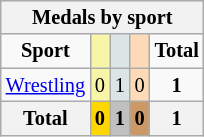<table class="wikitable" style="font-size:85%; text-align:center;">
<tr style="background:#efefef;">
<th colspan=5><strong>Medals by sport</strong></th>
</tr>
<tr>
<td><strong>Sport</strong></td>
<td style="background:#f7f6a8;"></td>
<td style="background:#dce5e5;"></td>
<td style="background:#ffdab9;"></td>
<td><strong>Total</strong></td>
</tr>
<tr>
<td><a href='#'>Wrestling</a></td>
<td style="background:#F7F6A8;">0</td>
<td style="background:#DCE5E5;">1</td>
<td style="background:#FFDAB9;">0</td>
<td><strong>1</strong></td>
</tr>
<tr>
<th>Total</th>
<th style="background:gold;"  >0</th>
<th style="background:silver;">1</th>
<th style="background:#c96;"  >0</th>
<th>1</th>
</tr>
</table>
